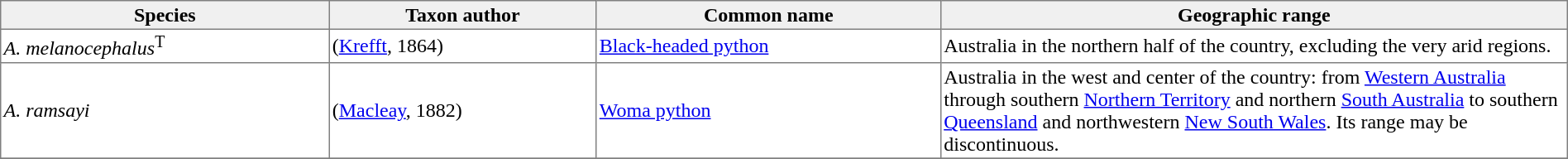<table cellspacing=0 cellpadding=2 border=1 style="border-collapse: collapse;">
<tr>
<th bgcolor="#f0f0f0">Species</th>
<th bgcolor="#f0f0f0">Taxon author</th>
<th bgcolor="#f0f0f0">Common name</th>
<th bgcolor="#f0f0f0">Geographic range</th>
</tr>
<tr>
<td><em>A. melanocephalus</em><span><sup>T</sup></span><br></td>
<td>(<a href='#'>Krefft</a>, 1864)</td>
<td><a href='#'>Black-headed python</a></td>
<td style="width:40%">Australia in the northern half of the country, excluding the very arid regions.</td>
</tr>
<tr>
<td><em>A. ramsayi</em><br></td>
<td>(<a href='#'>Macleay</a>, 1882)</td>
<td><a href='#'>Woma python</a></td>
<td>Australia in the west and center of the country: from <a href='#'>Western Australia</a> through southern <a href='#'>Northern Territory</a> and northern <a href='#'>South Australia</a> to southern <a href='#'>Queensland</a> and northwestern <a href='#'>New South Wales</a>. Its range may be discontinuous.</td>
</tr>
<tr>
</tr>
</table>
